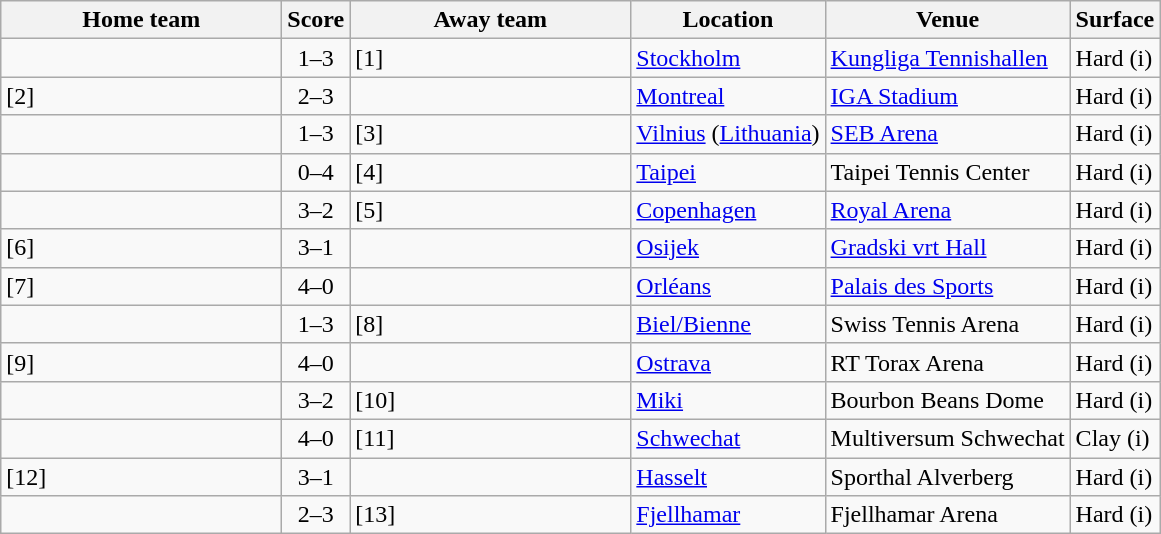<table class="wikitable nowrap">
<tr>
<th width=180>Home team</th>
<th>Score</th>
<th width=180>Away team</th>
<th>Location</th>
<th>Venue</th>
<th>Surface</th>
</tr>
<tr>
<td></td>
<td align=center>1–3</td>
<td><strong></strong> [1]</td>
<td><a href='#'>Stockholm</a></td>
<td><a href='#'>Kungliga Tennishallen</a></td>
<td>Hard (i)</td>
</tr>
<tr>
<td> [2]</td>
<td align=center>2–3</td>
<td><strong></strong></td>
<td><a href='#'>Montreal</a></td>
<td><a href='#'>IGA Stadium</a></td>
<td>Hard (i)</td>
</tr>
<tr>
<td></td>
<td align=center>1–3</td>
<td><strong></strong> [3]</td>
<td><a href='#'>Vilnius</a> (<a href='#'>Lithuania</a>)</td>
<td><a href='#'>SEB Arena</a></td>
<td>Hard (i)</td>
</tr>
<tr>
<td></td>
<td align=center>0–4</td>
<td><strong></strong> [4]</td>
<td><a href='#'>Taipei</a></td>
<td>Taipei Tennis Center</td>
<td>Hard (i)</td>
</tr>
<tr>
<td><strong></strong></td>
<td align=center>3–2</td>
<td> [5]</td>
<td><a href='#'>Copenhagen</a></td>
<td><a href='#'>Royal Arena</a></td>
<td>Hard (i)</td>
</tr>
<tr>
<td><strong></strong> [6]</td>
<td align=center>3–1</td>
<td></td>
<td><a href='#'>Osijek</a></td>
<td><a href='#'>Gradski vrt Hall</a></td>
<td>Hard (i)</td>
</tr>
<tr>
<td><strong></strong> [7]</td>
<td align=center>4–0</td>
<td></td>
<td><a href='#'>Orléans</a></td>
<td><a href='#'>Palais des Sports</a></td>
<td>Hard (i)</td>
</tr>
<tr>
<td></td>
<td align=center>1–3</td>
<td><strong></strong> [8]</td>
<td><a href='#'>Biel/Bienne</a></td>
<td>Swiss Tennis Arena</td>
<td>Hard (i)</td>
</tr>
<tr>
<td><strong></strong> [9]</td>
<td align=center>4–0</td>
<td></td>
<td><a href='#'>Ostrava</a></td>
<td>RT Torax Arena</td>
<td>Hard (i)</td>
</tr>
<tr>
<td><strong></strong></td>
<td align=center>3–2</td>
<td> [10]</td>
<td><a href='#'>Miki</a></td>
<td>Bourbon Beans Dome</td>
<td>Hard (i)</td>
</tr>
<tr>
<td><strong></strong></td>
<td align=center>4–0</td>
<td> [11]</td>
<td><a href='#'>Schwechat</a></td>
<td>Multiversum Schwechat</td>
<td>Clay (i)</td>
</tr>
<tr>
<td><strong></strong> [12]</td>
<td align=center>3–1</td>
<td></td>
<td><a href='#'>Hasselt</a></td>
<td>Sporthal Alverberg</td>
<td>Hard (i)</td>
</tr>
<tr>
<td></td>
<td align=center>2–3</td>
<td><strong></strong> [13]</td>
<td><a href='#'>Fjellhamar</a></td>
<td>Fjellhamar Arena</td>
<td>Hard (i)</td>
</tr>
</table>
